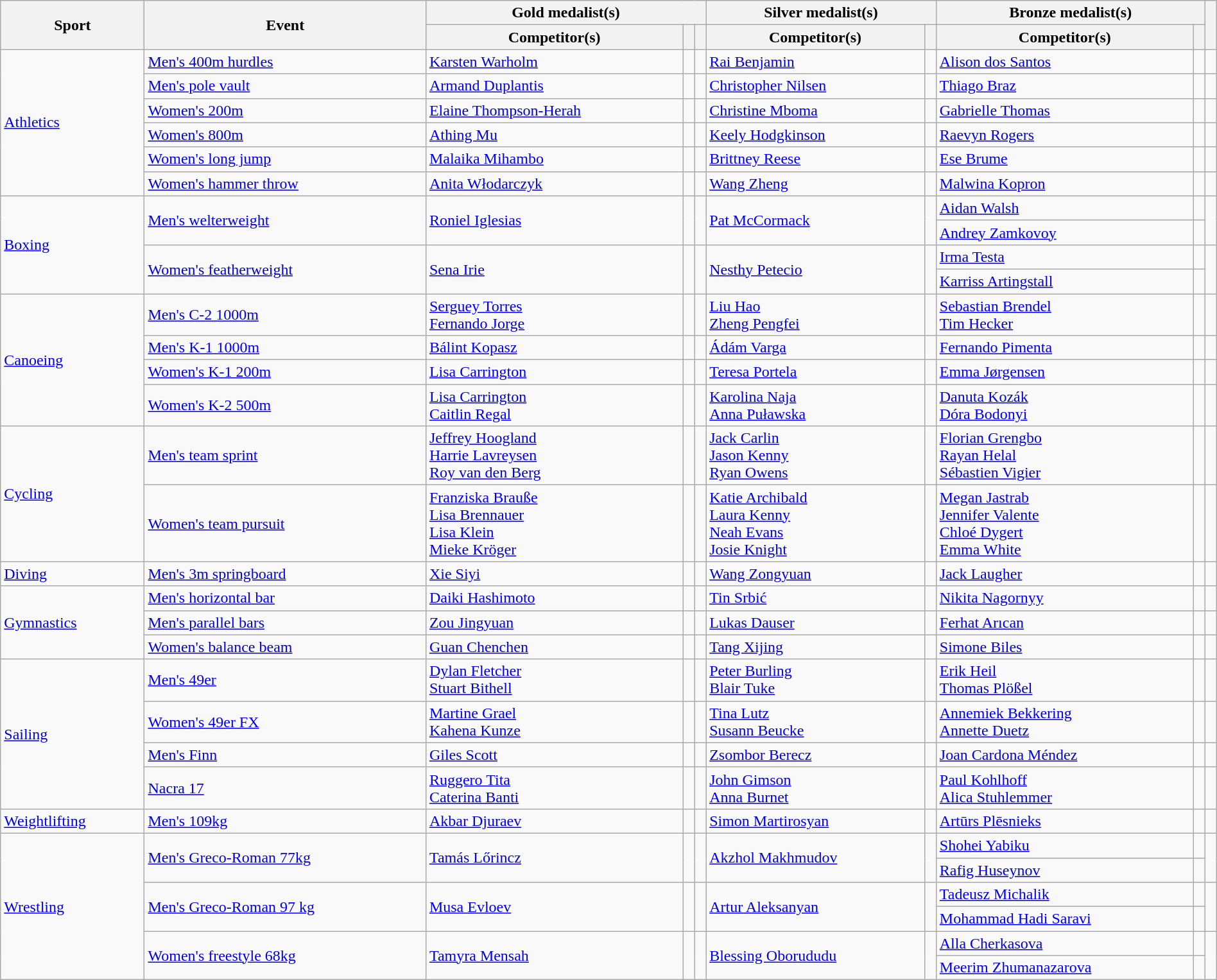<table class="wikitable" style="width:100%;">
<tr>
<th rowspan="2">Sport</th>
<th rowspan="2">Event</th>
<th colspan="3">Gold medalist(s)</th>
<th colspan="2">Silver medalist(s)</th>
<th colspan="2">Bronze medalist(s)</th>
<th rowspan="2"></th>
</tr>
<tr>
<th>Competitor(s)</th>
<th></th>
<th></th>
<th>Competitor(s)</th>
<th></th>
<th>Competitor(s)</th>
<th></th>
</tr>
<tr>
<td rowspan="6"><a href='#'>Athletics</a></td>
<td><a href='#'>Men's 400m hurdles</a></td>
<td><a href='#'>Karsten Warholm</a></td>
<td></td>
<td></td>
<td><a href='#'>Rai Benjamin</a></td>
<td></td>
<td><a href='#'>Alison dos Santos</a></td>
<td></td>
<td></td>
</tr>
<tr>
<td><a href='#'>Men's pole vault</a></td>
<td><a href='#'>Armand Duplantis</a></td>
<td></td>
<td></td>
<td><a href='#'>Christopher Nilsen</a></td>
<td></td>
<td><a href='#'>Thiago Braz</a></td>
<td></td>
<td></td>
</tr>
<tr>
<td><a href='#'>Women's 200m</a></td>
<td><a href='#'>Elaine Thompson-Herah</a></td>
<td></td>
<td></td>
<td><a href='#'>Christine Mboma</a></td>
<td></td>
<td><a href='#'>Gabrielle Thomas</a></td>
<td></td>
<td></td>
</tr>
<tr>
<td><a href='#'>Women's 800m</a></td>
<td><a href='#'>Athing Mu</a></td>
<td></td>
<td></td>
<td><a href='#'>Keely Hodgkinson</a></td>
<td></td>
<td><a href='#'>Raevyn Rogers</a></td>
<td></td>
<td></td>
</tr>
<tr>
<td><a href='#'>Women's long jump</a></td>
<td><a href='#'>Malaika Mihambo</a></td>
<td></td>
<td></td>
<td><a href='#'>Brittney Reese</a></td>
<td></td>
<td><a href='#'>Ese Brume</a></td>
<td></td>
<td></td>
</tr>
<tr>
<td><a href='#'>Women's hammer throw</a></td>
<td><a href='#'>Anita Włodarczyk</a></td>
<td></td>
<td></td>
<td><a href='#'>Wang Zheng</a></td>
<td></td>
<td><a href='#'>Malwina Kopron</a></td>
<td></td>
<td></td>
</tr>
<tr>
<td rowspan="4"><a href='#'>Boxing</a></td>
<td rowspan="2"><a href='#'>Men's welterweight</a></td>
<td rowspan="2"><a href='#'>Roniel Iglesias</a></td>
<td rowspan="2"></td>
<td rowspan="2"></td>
<td rowspan="2"><a href='#'>Pat McCormack</a></td>
<td rowspan="2"></td>
<td><a href='#'>Aidan Walsh</a></td>
<td></td>
<td rowspan="2"></td>
</tr>
<tr>
<td><a href='#'>Andrey Zamkovoy</a></td>
<td></td>
</tr>
<tr>
<td rowspan="2"><a href='#'>Women's featherweight</a></td>
<td rowspan="2"><a href='#'>Sena Irie</a></td>
<td rowspan="2"></td>
<td rowspan="2"></td>
<td rowspan="2"><a href='#'>Nesthy Petecio</a></td>
<td rowspan="2"></td>
<td><a href='#'>Irma Testa</a></td>
<td></td>
<td rowspan="2"></td>
</tr>
<tr>
<td><a href='#'>Karriss Artingstall</a></td>
<td></td>
</tr>
<tr>
<td rowspan="4"><a href='#'>Canoeing</a></td>
<td><a href='#'>Men's C-2 1000m</a></td>
<td><a href='#'>Serguey Torres</a><br><a href='#'>Fernando Jorge</a></td>
<td></td>
<td></td>
<td><a href='#'>Liu Hao</a><br><a href='#'>Zheng Pengfei</a></td>
<td></td>
<td><a href='#'>Sebastian Brendel</a><br><a href='#'>Tim Hecker</a></td>
<td></td>
<td></td>
</tr>
<tr>
<td><a href='#'>Men's K-1 1000m</a></td>
<td><a href='#'>Bálint Kopasz</a></td>
<td></td>
<td></td>
<td><a href='#'>Ádám Varga</a></td>
<td></td>
<td><a href='#'>Fernando Pimenta</a></td>
<td></td>
<td></td>
</tr>
<tr>
<td><a href='#'>Women's K-1 200m</a></td>
<td><a href='#'>Lisa Carrington</a></td>
<td></td>
<td></td>
<td><a href='#'>Teresa Portela</a></td>
<td></td>
<td><a href='#'>Emma Jørgensen</a></td>
<td></td>
<td></td>
</tr>
<tr>
<td><a href='#'>Women's K-2 500m</a></td>
<td><a href='#'>Lisa Carrington</a><br><a href='#'>Caitlin Regal</a></td>
<td></td>
<td></td>
<td><a href='#'>Karolina Naja</a><br><a href='#'>Anna Puławska</a></td>
<td></td>
<td><a href='#'>Danuta Kozák</a><br><a href='#'>Dóra Bodonyi</a></td>
<td></td>
<td></td>
</tr>
<tr>
<td rowspan="2"><a href='#'>Cycling</a></td>
<td><a href='#'>Men's team sprint</a></td>
<td><a href='#'>Jeffrey Hoogland</a><br><a href='#'>Harrie Lavreysen</a><br><a href='#'>Roy van den Berg</a></td>
<td></td>
<td></td>
<td><a href='#'>Jack Carlin</a><br><a href='#'>Jason Kenny</a><br><a href='#'>Ryan Owens</a></td>
<td></td>
<td><a href='#'>Florian Grengbo</a><br><a href='#'>Rayan Helal</a><br><a href='#'>Sébastien Vigier</a></td>
<td></td>
<td></td>
</tr>
<tr>
<td><a href='#'>Women's team pursuit</a></td>
<td><a href='#'>Franziska Brauße</a><br><a href='#'>Lisa Brennauer</a><br><a href='#'>Lisa Klein</a><br><a href='#'>Mieke Kröger</a></td>
<td></td>
<td></td>
<td><a href='#'>Katie Archibald</a><br><a href='#'>Laura Kenny</a><br><a href='#'>Neah Evans</a><br><a href='#'>Josie Knight</a></td>
<td></td>
<td><a href='#'>Megan Jastrab</a><br><a href='#'>Jennifer Valente</a><br><a href='#'>Chloé Dygert</a><br><a href='#'>Emma White</a></td>
<td></td>
<td></td>
</tr>
<tr>
<td><a href='#'>Diving</a></td>
<td><a href='#'>Men's 3m springboard</a></td>
<td><a href='#'>Xie Siyi</a></td>
<td></td>
<td></td>
<td><a href='#'>Wang Zongyuan</a></td>
<td></td>
<td><a href='#'>Jack Laugher</a></td>
<td></td>
<td></td>
</tr>
<tr>
<td rowspan="3"><a href='#'>Gymnastics</a></td>
<td><a href='#'>Men's horizontal bar</a></td>
<td><a href='#'>Daiki Hashimoto</a></td>
<td></td>
<td></td>
<td><a href='#'>Tin Srbić</a></td>
<td></td>
<td><a href='#'>Nikita Nagornyy</a></td>
<td></td>
<td></td>
</tr>
<tr>
<td><a href='#'>Men's parallel bars</a></td>
<td><a href='#'>Zou Jingyuan</a></td>
<td></td>
<td></td>
<td><a href='#'>Lukas Dauser</a></td>
<td></td>
<td><a href='#'>Ferhat Arıcan</a></td>
<td></td>
<td></td>
</tr>
<tr>
<td><a href='#'>Women's balance beam</a></td>
<td><a href='#'>Guan Chenchen</a></td>
<td></td>
<td></td>
<td><a href='#'>Tang Xijing</a></td>
<td></td>
<td><a href='#'>Simone Biles</a></td>
<td></td>
<td></td>
</tr>
<tr>
<td rowspan="4"><a href='#'>Sailing</a></td>
<td><a href='#'>Men's 49er</a></td>
<td><a href='#'>Dylan Fletcher</a><br><a href='#'>Stuart Bithell</a></td>
<td></td>
<td></td>
<td><a href='#'>Peter Burling</a><br><a href='#'>Blair Tuke</a></td>
<td></td>
<td><a href='#'>Erik Heil</a><br><a href='#'>Thomas Plößel</a></td>
<td></td>
<td></td>
</tr>
<tr>
<td><a href='#'>Women's 49er FX</a></td>
<td><a href='#'>Martine Grael</a> <br> <a href='#'>Kahena Kunze</a></td>
<td></td>
<td></td>
<td><a href='#'>Tina Lutz</a> <br> <a href='#'>Susann Beucke</a></td>
<td></td>
<td><a href='#'>Annemiek Bekkering</a> <br> <a href='#'>Annette Duetz</a></td>
<td></td>
<td></td>
</tr>
<tr>
<td><a href='#'>Men's Finn</a></td>
<td><a href='#'>Giles Scott</a></td>
<td></td>
<td></td>
<td><a href='#'>Zsombor Berecz</a></td>
<td></td>
<td><a href='#'>Joan Cardona Méndez</a></td>
<td></td>
<td></td>
</tr>
<tr>
<td><a href='#'>Nacra 17</a></td>
<td><a href='#'>Ruggero Tita</a> <br> <a href='#'>Caterina Banti</a></td>
<td></td>
<td></td>
<td><a href='#'>John Gimson</a> <br> <a href='#'>Anna Burnet</a></td>
<td></td>
<td><a href='#'>Paul Kohlhoff</a> <br> <a href='#'>Alica Stuhlemmer</a></td>
<td></td>
<td></td>
</tr>
<tr>
<td><a href='#'>Weightlifting</a></td>
<td><a href='#'>Men's 109kg</a></td>
<td><a href='#'>Akbar Djuraev</a></td>
<td></td>
<td></td>
<td><a href='#'>Simon Martirosyan</a></td>
<td></td>
<td><a href='#'>Artūrs Plēsnieks</a></td>
<td></td>
<td></td>
</tr>
<tr>
<td rowspan="6"><a href='#'>Wrestling</a></td>
<td rowspan="2"><a href='#'>Men's Greco-Roman 77kg</a></td>
<td rowspan="2"><a href='#'>Tamás Lőrincz</a></td>
<td rowspan="2"></td>
<td rowspan="2"></td>
<td rowspan="2"><a href='#'>Akzhol Makhmudov</a></td>
<td rowspan="2"></td>
<td><a href='#'>Shohei Yabiku</a></td>
<td></td>
<td rowspan="2"></td>
</tr>
<tr>
<td><a href='#'>Rafig Huseynov</a></td>
<td></td>
</tr>
<tr>
<td rowspan="2"><a href='#'>Men's Greco-Roman 97 kg</a></td>
<td rowspan="2"><a href='#'>Musa Evloev</a></td>
<td rowspan="2"></td>
<td rowspan="2"></td>
<td rowspan="2"><a href='#'>Artur Aleksanyan</a></td>
<td rowspan="2"></td>
<td><a href='#'>Tadeusz Michalik</a></td>
<td></td>
<td rowspan="2"></td>
</tr>
<tr>
<td><a href='#'>Mohammad Hadi Saravi</a></td>
<td></td>
</tr>
<tr>
<td rowspan="2"><a href='#'>Women's freestyle 68kg</a></td>
<td rowspan="2"><a href='#'>Tamyra Mensah</a></td>
<td rowspan="2"></td>
<td rowspan="2"></td>
<td rowspan="2"><a href='#'>Blessing Oborududu</a></td>
<td rowspan="2"></td>
<td><a href='#'>Alla Cherkasova</a></td>
<td></td>
<td rowspan="2"></td>
</tr>
<tr>
<td><a href='#'>Meerim Zhumanazarova</a></td>
<td></td>
</tr>
</table>
